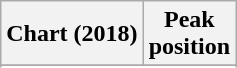<table class="wikitable sortable plainrowheaders" style="text-align:center">
<tr>
<th scope="col">Chart (2018)</th>
<th scope="col">Peak<br> position</th>
</tr>
<tr>
</tr>
<tr>
</tr>
<tr>
</tr>
</table>
